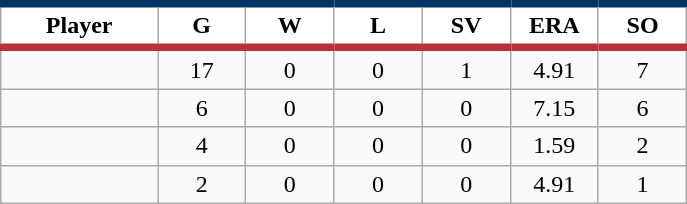<table class="wikitable sortable">
<tr>
<th style="background:#FFFFFF; border-top:#023465 5px solid; border-bottom:#ba313c 5px solid;" width="16%">Player</th>
<th style="background:#FFFFFF; border-top:#023465 5px solid; border-bottom:#ba313c 5px solid;" width="9%">G</th>
<th style="background:#FFFFFF; border-top:#023465 5px solid; border-bottom:#ba313c 5px solid;" width="9%">W</th>
<th style="background:#FFFFFF; border-top:#023465 5px solid; border-bottom:#ba313c 5px solid;" width="9%">L</th>
<th style="background:#FFFFFF; border-top:#023465 5px solid; border-bottom:#ba313c 5px solid;" width="9%">SV</th>
<th style="background:#FFFFFF; border-top:#023465 5px solid; border-bottom:#ba313c 5px solid;" width="9%">ERA</th>
<th style="background:#FFFFFF; border-top:#023465 5px solid; border-bottom:#ba313c 5px solid;" width="9%">SO</th>
</tr>
<tr align="center">
<td></td>
<td>17</td>
<td>0</td>
<td>0</td>
<td>1</td>
<td>4.91</td>
<td>7</td>
</tr>
<tr align="center">
<td></td>
<td>6</td>
<td>0</td>
<td>0</td>
<td>0</td>
<td>7.15</td>
<td>6</td>
</tr>
<tr align="center">
<td></td>
<td>4</td>
<td>0</td>
<td>0</td>
<td>0</td>
<td>1.59</td>
<td>2</td>
</tr>
<tr align="center">
<td></td>
<td>2</td>
<td>0</td>
<td>0</td>
<td>0</td>
<td>4.91</td>
<td>1</td>
</tr>
</table>
